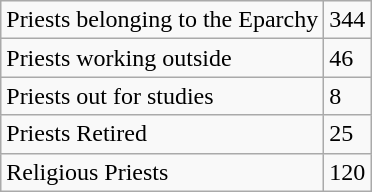<table class="wikitable" border="1">
<tr>
<td>Priests belonging to the Eparchy</td>
<td>344</td>
</tr>
<tr>
<td>Priests working outside</td>
<td>46</td>
</tr>
<tr>
<td>Priests out for studies</td>
<td>8</td>
</tr>
<tr>
<td>Priests Retired</td>
<td>25</td>
</tr>
<tr>
<td>Religious Priests</td>
<td>120</td>
</tr>
</table>
